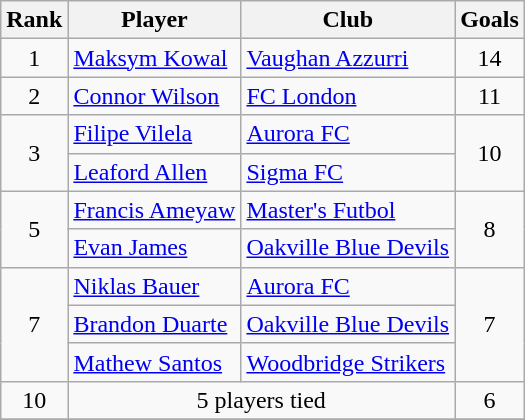<table class="wikitable">
<tr>
<th>Rank</th>
<th>Player</th>
<th>Club</th>
<th>Goals</th>
</tr>
<tr>
<td style="text-align:center" rowspan="1">1</td>
<td><a href='#'>Maksym Kowal</a></td>
<td><a href='#'>Vaughan Azzurri</a></td>
<td style="text-align:center" rowspan="1">14</td>
</tr>
<tr>
<td style="text-align:center" rowspan="1">2</td>
<td><a href='#'>Connor Wilson</a></td>
<td><a href='#'>FC London</a></td>
<td style="text-align:center" rowspan="1">11</td>
</tr>
<tr>
<td style="text-align:center" rowspan="2">3</td>
<td><a href='#'>Filipe Vilela</a></td>
<td><a href='#'>Aurora FC</a></td>
<td style="text-align:center" rowspan="2">10</td>
</tr>
<tr>
<td><a href='#'>Leaford Allen</a></td>
<td><a href='#'>Sigma FC</a></td>
</tr>
<tr>
<td style="text-align:center" rowspan="2">5</td>
<td><a href='#'>Francis Ameyaw</a></td>
<td><a href='#'>Master's Futbol</a></td>
<td style="text-align:center" rowspan="2">8</td>
</tr>
<tr>
<td><a href='#'>Evan James</a></td>
<td><a href='#'>Oakville Blue Devils</a></td>
</tr>
<tr>
<td style="text-align:center" rowspan="3">7</td>
<td><a href='#'>Niklas Bauer</a></td>
<td><a href='#'>Aurora FC</a></td>
<td style="text-align:center" rowspan="3">7</td>
</tr>
<tr>
<td><a href='#'>Brandon Duarte</a></td>
<td><a href='#'>Oakville Blue Devils</a></td>
</tr>
<tr>
<td><a href='#'>Mathew Santos</a></td>
<td><a href='#'>Woodbridge Strikers</a></td>
</tr>
<tr>
<td style="text-align:center" rowspan="1">10</td>
<td style="text-align:center" colspan="2">5 players tied</td>
<td style="text-align:center" rowspan="1">6</td>
</tr>
<tr>
</tr>
</table>
